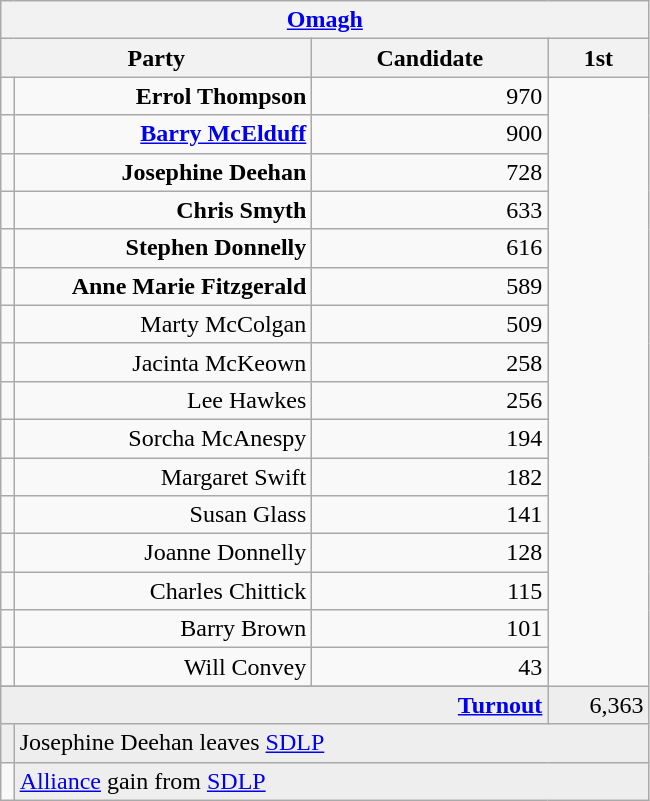<table class="wikitable">
<tr>
<th colspan="4" align="center"><a href='#'>Omagh</a></th>
</tr>
<tr>
<th colspan="2" align="center" width=200>Party</th>
<th width=150>Candidate</th>
<th width=60>1st </th>
</tr>
<tr>
<td></td>
<td align="right"><strong>Errol Thompson</strong></td>
<td align="right">970</td>
</tr>
<tr>
<td></td>
<td align="right"><strong><a href='#'>Barry McElduff</a></strong></td>
<td align="right">900</td>
</tr>
<tr>
<td></td>
<td align="right"><strong>Josephine Deehan</strong></td>
<td align="right">728</td>
</tr>
<tr>
<td></td>
<td align="right"><strong>Chris Smyth</strong></td>
<td align="right">633</td>
</tr>
<tr>
<td></td>
<td align="right"><strong>Stephen Donnelly</strong></td>
<td align="right">616</td>
</tr>
<tr>
<td></td>
<td align="right"><strong>Anne Marie Fitzgerald</strong></td>
<td align="right">589</td>
</tr>
<tr>
<td></td>
<td align="right">Marty McColgan</td>
<td align="right">509</td>
</tr>
<tr>
<td></td>
<td align="right">Jacinta McKeown</td>
<td align="right">258</td>
</tr>
<tr>
<td></td>
<td align="right">Lee Hawkes</td>
<td align="right">256</td>
</tr>
<tr>
<td></td>
<td align="right">Sorcha McAnespy</td>
<td align="right">194</td>
</tr>
<tr>
<td></td>
<td align="right">Margaret Swift</td>
<td align="right">182</td>
</tr>
<tr>
<td></td>
<td align="right">Susan Glass</td>
<td align="right">141</td>
</tr>
<tr>
<td></td>
<td align="right">Joanne Donnelly</td>
<td align="right">128</td>
</tr>
<tr>
<td></td>
<td align="right">Charles Chittick</td>
<td align="right">115</td>
</tr>
<tr>
<td></td>
<td align="right">Barry Brown</td>
<td align="right">101</td>
</tr>
<tr>
<td></td>
<td align="right">Will Convey</td>
<td align="right">43</td>
</tr>
<tr>
</tr>
<tr bgcolor="EEEEEE">
<td colspan=3 align="right"><strong><a href='#'>Turnout</a></strong></td>
<td align="right">6,363</td>
</tr>
<tr bgcolor="EEEEEE">
<td bgcolor=></td>
<td colspan=3 bgcolor="EEEEEE">Josephine Deehan leaves <a href='#'>SDLP</a></td>
</tr>
<tr>
<td bgcolor=></td>
<td colspan=4 bgcolor="EEEEEE"><a href='#'>Alliance</a> gain from <a href='#'>SDLP</a></td>
</tr>
</table>
